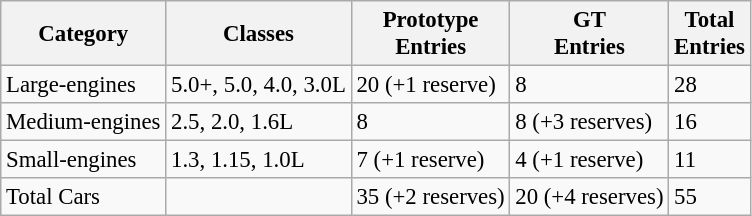<table class="wikitable" style="font-size: 95%;">
<tr>
<th>Category</th>
<th>Classes</th>
<th>Prototype<br>Entries</th>
<th>GT<br>Entries</th>
<th>Total<br>Entries</th>
</tr>
<tr>
<td>Large-engines</td>
<td>5.0+, 5.0, 4.0, 3.0L</td>
<td>20  (+1 reserve)</td>
<td>8</td>
<td>28</td>
</tr>
<tr>
<td>Medium-engines</td>
<td>2.5, 2.0, 1.6L</td>
<td>8</td>
<td>8  (+3 reserves)</td>
<td>16</td>
</tr>
<tr>
<td>Small-engines</td>
<td>1.3, 1.15, 1.0L</td>
<td>7 (+1 reserve)</td>
<td>4 (+1 reserve)</td>
<td>11</td>
</tr>
<tr>
<td>Total Cars</td>
<td></td>
<td>35 (+2 reserves)</td>
<td>20 (+4 reserves)</td>
<td>55</td>
</tr>
</table>
